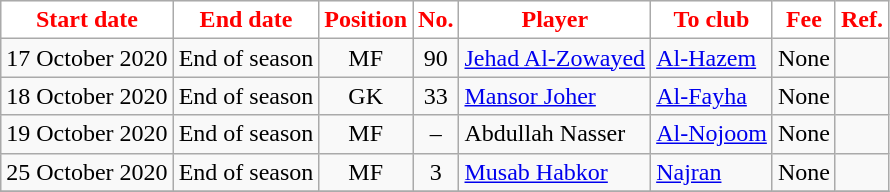<table class="wikitable sortable">
<tr>
<th style="background:white; color:red;"><strong>Start date</strong></th>
<th style="background:white; color:red;"><strong>End date</strong></th>
<th style="background:white; color:red;"><strong>Position</strong></th>
<th style="background:white; color:red;"><strong>No.</strong></th>
<th style="background:white; color:red;"><strong>Player</strong></th>
<th style="background:white; color:red;"><strong>To club</strong></th>
<th style="background:white; color:red;"><strong>Fee</strong></th>
<th style="background:white; color:red;"><strong>Ref.</strong></th>
</tr>
<tr>
<td>17 October 2020</td>
<td>End of season</td>
<td style="text-align:center;">MF</td>
<td style="text-align:center;">90</td>
<td style="text-align:left;"> <a href='#'>Jehad Al-Zowayed</a></td>
<td style="text-align:left;"> <a href='#'>Al-Hazem</a></td>
<td>None</td>
<td></td>
</tr>
<tr>
<td>18 October 2020</td>
<td>End of season</td>
<td style="text-align:center;">GK</td>
<td style="text-align:center;">33</td>
<td style="text-align:left;"> <a href='#'>Mansor Joher</a></td>
<td style="text-align:left;"> <a href='#'>Al-Fayha</a></td>
<td>None</td>
<td></td>
</tr>
<tr>
<td>19 October 2020</td>
<td>End of season</td>
<td style="text-align:center;">MF</td>
<td style="text-align:center;">–</td>
<td style="text-align:left;"> Abdullah Nasser</td>
<td style="text-align:left;"> <a href='#'>Al-Nojoom</a></td>
<td>None</td>
<td></td>
</tr>
<tr>
<td>25 October 2020</td>
<td>End of season</td>
<td style="text-align:center;">MF</td>
<td style="text-align:center;">3</td>
<td style="text-align:left;"> <a href='#'>Musab Habkor</a></td>
<td style="text-align:left;"> <a href='#'>Najran</a></td>
<td>None</td>
<td></td>
</tr>
<tr>
</tr>
</table>
